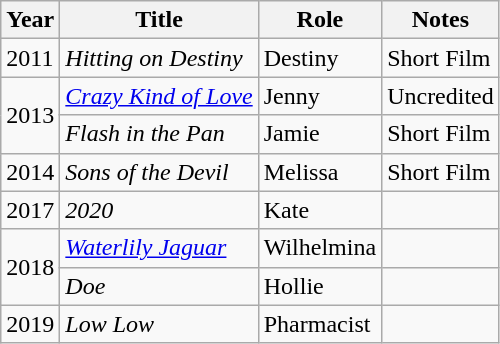<table class="wikitable sortable">
<tr>
<th>Year</th>
<th>Title</th>
<th>Role</th>
<th>Notes</th>
</tr>
<tr>
<td>2011</td>
<td><em>Hitting on Destiny</em></td>
<td>Destiny</td>
<td>Short Film</td>
</tr>
<tr>
<td rowspan="2">2013</td>
<td><em><a href='#'>Crazy Kind of Love</a></em></td>
<td>Jenny</td>
<td>Uncredited</td>
</tr>
<tr>
<td><em>Flash in the Pan</em></td>
<td>Jamie</td>
<td>Short Film</td>
</tr>
<tr>
<td>2014</td>
<td><em>Sons of the Devil</em></td>
<td>Melissa</td>
<td>Short Film</td>
</tr>
<tr>
<td>2017</td>
<td><em>2020</em></td>
<td>Kate</td>
<td></td>
</tr>
<tr>
<td rowspan="2">2018</td>
<td><em><a href='#'>Waterlily Jaguar</a></em></td>
<td>Wilhelmina</td>
<td></td>
</tr>
<tr>
<td><em>Doe</em></td>
<td>Hollie</td>
<td></td>
</tr>
<tr>
<td>2019</td>
<td><em>Low Low</em></td>
<td>Pharmacist</td>
<td></td>
</tr>
</table>
